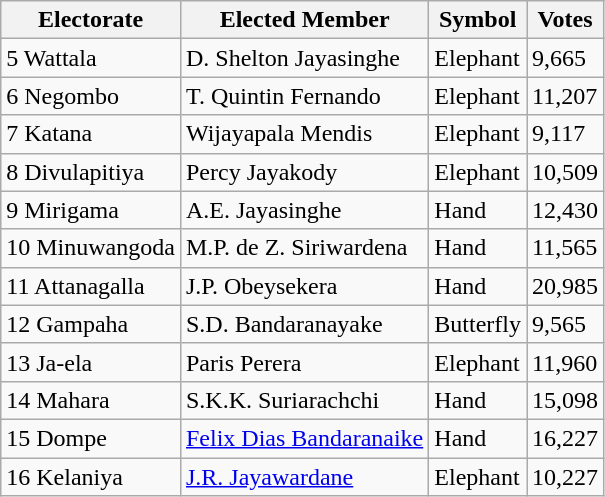<table class="wikitable" border="1">
<tr>
<th>Electorate</th>
<th>Elected Member</th>
<th>Symbol</th>
<th>Votes</th>
</tr>
<tr>
<td>5 Wattala</td>
<td>D. Shelton Jayasinghe</td>
<td>Elephant</td>
<td>9,665</td>
</tr>
<tr>
<td>6 Negombo</td>
<td>T. Quintin Fernando</td>
<td>Elephant</td>
<td>11,207</td>
</tr>
<tr>
<td>7 Katana</td>
<td>Wijayapala Mendis</td>
<td>Elephant</td>
<td>9,117</td>
</tr>
<tr>
<td>8 Divulapitiya</td>
<td>Percy Jayakody</td>
<td>Elephant</td>
<td>10,509</td>
</tr>
<tr>
<td>9 Mirigama</td>
<td>A.E. Jayasinghe</td>
<td>Hand</td>
<td>12,430</td>
</tr>
<tr>
<td>10 Minuwangoda</td>
<td>M.P. de Z. Siriwardena</td>
<td>Hand</td>
<td>11,565</td>
</tr>
<tr>
<td>11 Attanagalla</td>
<td>J.P. Obeysekera</td>
<td>Hand</td>
<td>20,985</td>
</tr>
<tr>
<td>12 Gampaha</td>
<td>S.D. Bandaranayake</td>
<td>Butterfly</td>
<td>9,565</td>
</tr>
<tr>
<td>13 Ja-ela</td>
<td>Paris Perera</td>
<td>Elephant</td>
<td>11,960</td>
</tr>
<tr>
<td>14 Mahara</td>
<td>S.K.K. Suriarachchi</td>
<td>Hand</td>
<td>15,098</td>
</tr>
<tr>
<td>15 Dompe</td>
<td><a href='#'>Felix Dias Bandaranaike</a></td>
<td>Hand</td>
<td>16,227</td>
</tr>
<tr>
<td>16 Kelaniya</td>
<td><a href='#'>J.R. Jayawardane</a></td>
<td>Elephant</td>
<td>10,227</td>
</tr>
</table>
